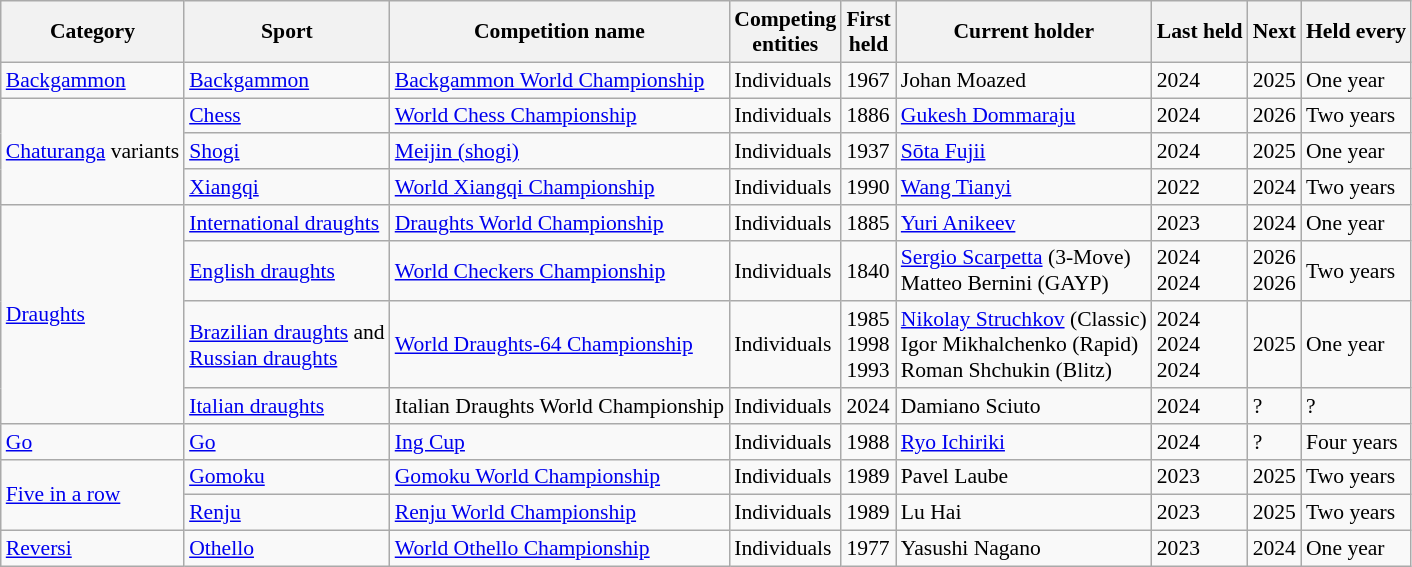<table style="font-size:90%;" class="wikitable sortable">
<tr>
<th>Category</th>
<th>Sport</th>
<th>Competition name</th>
<th>Competing <br> entities</th>
<th>First <br> held</th>
<th>Current holder</th>
<th>Last held</th>
<th>Next</th>
<th>Held every</th>
</tr>
<tr>
<td><a href='#'>Backgammon</a></td>
<td><a href='#'>Backgammon</a></td>
<td><a href='#'>Backgammon World Championship</a></td>
<td>Individuals</td>
<td>1967</td>
<td> Johan Moazed</td>
<td>2024</td>
<td>2025</td>
<td>One year</td>
</tr>
<tr>
<td rowspan="3"><a href='#'>Chaturanga</a> variants</td>
<td><a href='#'>Chess</a></td>
<td><a href='#'>World Chess Championship</a></td>
<td>Individuals</td>
<td>1886</td>
<td> <a href='#'>Gukesh Dommaraju</a></td>
<td>2024</td>
<td>2026</td>
<td>Two years</td>
</tr>
<tr>
<td><a href='#'>Shogi</a></td>
<td><a href='#'>Meijin (shogi)</a> </td>
<td>Individuals</td>
<td>1937</td>
<td> <a href='#'>Sōta Fujii</a></td>
<td>2024</td>
<td>2025</td>
<td>One year</td>
</tr>
<tr>
<td><a href='#'>Xiangqi</a></td>
<td><a href='#'>World Xiangqi Championship</a></td>
<td>Individuals</td>
<td>1990</td>
<td> <a href='#'>Wang Tianyi</a></td>
<td>2022</td>
<td>2024</td>
<td>Two years</td>
</tr>
<tr>
<td rowspan="4"><a href='#'>Draughts</a></td>
<td><a href='#'>International draughts</a></td>
<td><a href='#'>Draughts World Championship</a></td>
<td>Individuals</td>
<td>1885</td>
<td> <a href='#'>Yuri Anikeev</a></td>
<td>2023</td>
<td>2024</td>
<td>One year</td>
</tr>
<tr>
<td><a href='#'>English draughts</a></td>
<td><a href='#'>World Checkers Championship</a></td>
<td>Individuals</td>
<td>1840</td>
<td> <a href='#'>Sergio Scarpetta</a> (3-Move)<br> Matteo Bernini (GAYP)</td>
<td>2024<br>2024</td>
<td>2026<br>2026</td>
<td>Two years</td>
</tr>
<tr>
<td><a href='#'>Brazilian draughts</a> and<br><a href='#'>Russian draughts</a></td>
<td><a href='#'>World Draughts-64 Championship</a></td>
<td>Individuals</td>
<td>1985<br>1998<br>1993</td>
<td><a href='#'>Nikolay Struchkov</a> (Classic)<br> Igor Mikhalchenko (Rapid)<br> Roman Shchukin (Blitz)</td>
<td>2024<br>2024<br>2024</td>
<td>2025</td>
<td>One year</td>
</tr>
<tr>
<td><a href='#'>Italian draughts</a></td>
<td>Italian Draughts World Championship</td>
<td>Individuals</td>
<td>2024</td>
<td> Damiano Sciuto</td>
<td>2024</td>
<td>?</td>
<td>?</td>
</tr>
<tr>
<td><a href='#'>Go</a></td>
<td><a href='#'>Go</a></td>
<td><a href='#'>Ing Cup</a> </td>
<td>Individuals</td>
<td>1988</td>
<td><a href='#'>Ryo Ichiriki</a></td>
<td>2024</td>
<td>?</td>
<td>Four years</td>
</tr>
<tr>
<td rowspan="2"><a href='#'>Five in a row</a></td>
<td><a href='#'>Gomoku</a></td>
<td><a href='#'>Gomoku World Championship</a></td>
<td>Individuals</td>
<td>1989</td>
<td> Pavel Laube</td>
<td>2023</td>
<td>2025</td>
<td>Two years</td>
</tr>
<tr>
<td><a href='#'>Renju</a></td>
<td><a href='#'>Renju World Championship</a></td>
<td>Individuals</td>
<td>1989</td>
<td> Lu Hai</td>
<td>2023</td>
<td>2025</td>
<td>Two years</td>
</tr>
<tr>
<td><a href='#'>Reversi</a></td>
<td><a href='#'>Othello</a></td>
<td><a href='#'>World Othello Championship</a></td>
<td>Individuals</td>
<td>1977</td>
<td> Yasushi Nagano</td>
<td>2023</td>
<td>2024</td>
<td>One year</td>
</tr>
</table>
